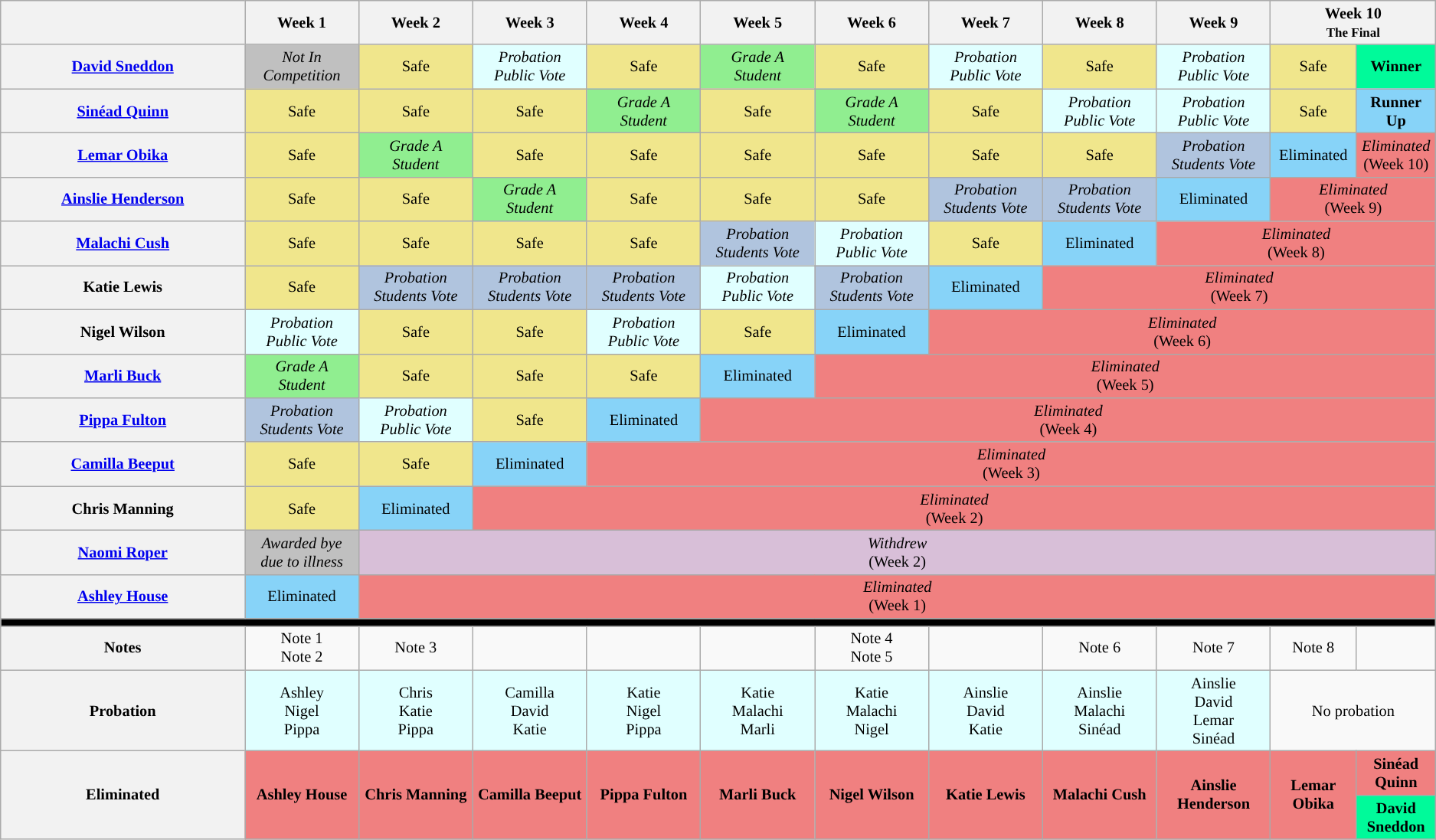<table class="wikitable" style="text-align:center; font-size:85%">
<tr>
<th style="width:15%" colspan=2></th>
<th style="width:7%">Week 1</th>
<th style="width:7%">Week 2</th>
<th style="width:7%">Week 3</th>
<th style="width:7%">Week 4</th>
<th style="width:7%">Week 5</th>
<th style="width:7%">Week 6</th>
<th style="width:7%">Week 7</th>
<th style="width:7%">Week 8</th>
<th style="width:7%">Week 9</th>
<th style="width:7%" colspan=2>Week 10<br><small>The Final</small></th>
</tr>
<tr>
<th colspan="2"><a href='#'>David Sneddon</a></th>
<td style="background:silver"><em>Not In<br>Competition</em></td>
<td style="background:#F0E68C">Safe</td>
<td style="background:#E0FFFF"><em>Probation<br>Public Vote</em></td>
<td style="background:#F0E68C">Safe</td>
<td style="background:lightgreen"><em>Grade A<br>Student</em></td>
<td style="background:#F0E68C">Safe</td>
<td style="background:#E0FFFF"><em>Probation<br>Public Vote</em></td>
<td style="background:#F0E68C">Safe</td>
<td style="background:#E0FFFF"><em>Probation<br>Public Vote</em></td>
<td style="background:#F0E68C">Safe</td>
<td style="background:#00FA9A"><strong>Winner</strong></td>
</tr>
<tr>
<th colspan="2"><a href='#'>Sinéad Quinn</a></th>
<td style="background:#F0E68C">Safe</td>
<td style="background:#F0E68C">Safe</td>
<td style="background:#F0E68C">Safe</td>
<td style="background:lightgreen"><em>Grade A<br>Student</em></td>
<td style="background:#F0E68C">Safe</td>
<td style="background:lightgreen"><em>Grade A<br>Student</em></td>
<td style="background:#F0E68C">Safe</td>
<td style="background:#E0FFFF"><em>Probation<br>Public Vote</em></td>
<td style="background:#E0FFFF"><em>Probation<br>Public Vote</em></td>
<td style="background:#F0E68C">Safe</td>
<td style="background:#87D3F8"><strong>Runner Up</strong></td>
</tr>
<tr>
<th colspan="2"><a href='#'>Lemar Obika</a></th>
<td style="background:#F0E68C">Safe</td>
<td style="background:lightgreen"><em>Grade A<br>Student</em></td>
<td style="background:#F0E68C">Safe</td>
<td style="background:#F0E68C">Safe</td>
<td style="background:#F0E68C">Safe</td>
<td style="background:#F0E68C">Safe</td>
<td style="background:#F0E68C">Safe</td>
<td style="background:#F0E68C">Safe</td>
<td style="background:lightsteelblue"><em>Probation<br>Students Vote</em></td>
<td style="background:#87D3F8">Eliminated</td>
<td style="background:#F08080" colspan=1><em>Eliminated</em> <br> (Week 10)</td>
</tr>
<tr>
<th colspan="2"><a href='#'>Ainslie Henderson</a></th>
<td style="background:#F0E68C">Safe</td>
<td style="background:#F0E68C">Safe</td>
<td style="background:lightgreen"><em>Grade A<br>Student</em></td>
<td style="background:#F0E68C">Safe</td>
<td style="background:#F0E68C">Safe</td>
<td style="background:#F0E68C">Safe</td>
<td style="background:lightsteelblue"><em>Probation<br>Students Vote</em></td>
<td style="background:lightsteelblue"><em>Probation<br>Students Vote</em></td>
<td style="background:#87D3F8">Eliminated</td>
<td style="background:#F08080" colspan=2><em>Eliminated</em> <br> (Week 9)</td>
</tr>
<tr>
<th colspan="2"><a href='#'>Malachi Cush</a></th>
<td style="background:#F0E68C">Safe</td>
<td style="background:#F0E68C">Safe</td>
<td style="background:#F0E68C">Safe</td>
<td style="background:#F0E68C">Safe</td>
<td style="background:lightsteelblue"><em>Probation<br>Students Vote</em></td>
<td style="background:#E0FFFF"><em>Probation<br>Public Vote</em></td>
<td style="background:#F0E68C">Safe</td>
<td style="background:#87D3F8">Eliminated</td>
<td style="background:#F08080" colspan=3><em>Eliminated</em> <br> (Week 8)</td>
</tr>
<tr>
<th colspan="2">Katie Lewis</th>
<td style="background:#F0E68C">Safe</td>
<td style="background:lightsteelblue"><em>Probation<br>Students Vote</em></td>
<td style="background:lightsteelblue"><em>Probation<br>Students Vote</em></td>
<td style="background:lightsteelblue"><em>Probation<br>Students Vote</em></td>
<td style="background:#E0FFFF"><em>Probation<br>Public Vote</em></td>
<td style="background:lightsteelblue"><em>Probation<br>Students Vote</em></td>
<td style="background:#87D3F8">Eliminated</td>
<td style="background:#F08080" colspan=4><em>Eliminated</em><br>(Week 7)</td>
</tr>
<tr>
<th colspan="2">Nigel Wilson</th>
<td style="background:#E0FFFF"><em>Probation<br>Public Vote</em></td>
<td style="background:#F0E68C">Safe</td>
<td style="background:#F0E68C">Safe</td>
<td style="background:#E0FFFF"><em>Probation<br>Public Vote</em></td>
<td style="background:#F0E68C">Safe</td>
<td style="background:#87D3F8">Eliminated</td>
<td style="background:#F08080" colspan=5><em>Eliminated</em><br>(Week 6)</td>
</tr>
<tr>
<th colspan="2"><a href='#'>Marli Buck</a></th>
<td style="background:lightgreen"><em>Grade A<br>Student</em></td>
<td style="background:#F0E68C">Safe</td>
<td style="background:#F0E68C">Safe</td>
<td style="background:#F0E68C">Safe</td>
<td style="background:#87D3F8">Eliminated</td>
<td style="background:#F08080" colspan=6><em>Eliminated</em><br>(Week 5)</td>
</tr>
<tr>
<th colspan="2"><a href='#'>Pippa Fulton</a></th>
<td style="background:lightsteelblue"><em>Probation<br>Students Vote</em></td>
<td style="background:#E0FFFF"><em>Probation<br>Public Vote</em></td>
<td style="background:#F0E68C">Safe</td>
<td style="background:#87D3F8">Eliminated</td>
<td style="background:#F08080" colspan=7><em>Eliminated</em><br>(Week 4)</td>
</tr>
<tr>
<th colspan="2"><a href='#'>Camilla Beeput</a></th>
<td style="background:#F0E68C">Safe</td>
<td style="background:#F0E68C">Safe</td>
<td style="background:#87D3F8">Eliminated</td>
<td style="background:#F08080;" colspan=8><em>Eliminated</em><br>(Week 3)</td>
</tr>
<tr>
<th colspan="2">Chris Manning</th>
<td style="background:#F0E68C">Safe</td>
<td style="background:#87D3F8">Eliminated</td>
<td style="background:#F08080;" colspan=9><em>Eliminated</em><br>(Week 2)</td>
</tr>
<tr>
<th colspan="2"><a href='#'>Naomi Roper</a></th>
<td style="background:silver"><em>Awarded bye<br>due to illness</em></td>
<td style="background:#D8BFD8" colspan=10><em>Withdrew</em><br>(Week 2)</td>
</tr>
<tr>
<th colspan="2"><a href='#'>Ashley House</a></th>
<td style="background:#87D3F8">Eliminated</td>
<td style="background:#F08080;" colspan=10><em>Eliminated</em><br>(Week 1)</td>
</tr>
<tr>
<td style="background:#000000" colspan=13></td>
</tr>
<tr>
<th colspan=2>Notes</th>
<td style="background:x">Note 1<br>Note 2</td>
<td style="background:x">Note 3</td>
<td style="background:x"></td>
<td style="background:x"></td>
<td style="background:x"></td>
<td style="background:x">Note 4<br>Note 5</td>
<td style="background:x"></td>
<td style="background:x">Note 6</td>
<td style="background:x">Note 7</td>
<td style="background:x">Note 8</td>
<td style="background:x"></td>
</tr>
<tr>
<th colspan=2>Probation</th>
<td style="background:#E0FFFF">Ashley<br>Nigel<br>Pippa</td>
<td style="background:#E0FFFF">Chris<br>Katie<br>Pippa</td>
<td style="background:#E0FFFF">Camilla<br>David<br>Katie</td>
<td style="background:#E0FFFF">Katie<br>Nigel<br>Pippa</td>
<td style="background:#E0FFFF">Katie<br>Malachi<br>Marli</td>
<td style="background:#E0FFFF">Katie<br>Malachi<br>Nigel</td>
<td style="background:#E0FFFF">Ainslie<br>David<br>Katie</td>
<td style="background:#E0FFFF">Ainslie<br>Malachi<br>Sinéad</td>
<td style="background:#E0FFFF">Ainslie<br>David<br>Lemar<br>Sinéad</td>
<td colspan=2>No probation</td>
</tr>
<tr>
<th colspan=2 rowspan=2>Eliminated</th>
<td style="background:#F08080" rowspan="2"><strong>Ashley House</strong></td>
<td style="background:#F08080" rowspan="2"><strong>Chris Manning</strong></td>
<td style="background:#F08080" rowspan="2"><strong>Camilla Beeput</strong></td>
<td style="background:#F08080" rowspan="2"><strong>Pippa Fulton</strong></td>
<td style="background:#F08080" rowspan="2"><strong>Marli Buck</strong></td>
<td style="background:#F08080" rowspan="2"><strong>Nigel Wilson</strong></td>
<td style="background:#F08080" rowspan="2"><strong>Katie Lewis</strong></td>
<td style="background:#F08080" rowspan="2"><strong>Malachi Cush</strong></td>
<td style="background:#F08080" rowspan="2"><strong>Ainslie Henderson</strong></td>
<td style="background:#F08080;width:5%" rowspan="2"><strong>Lemar Obika</strong></td>
<td style="background:#F08080"><strong>Sinéad Quinn</strong></td>
</tr>
<tr>
<td style="background:#00FA9A"><strong>David Sneddon</strong></td>
</tr>
</table>
